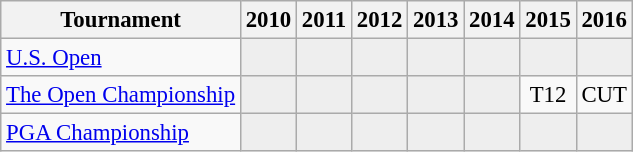<table class="wikitable" style="font-size:95%;text-align:center;">
<tr>
<th>Tournament</th>
<th>2010</th>
<th>2011</th>
<th>2012</th>
<th>2013</th>
<th>2014</th>
<th>2015</th>
<th>2016</th>
</tr>
<tr>
<td align=left><a href='#'>U.S. Open</a></td>
<td style="background:#eeeeee;"></td>
<td style="background:#eeeeee;"></td>
<td style="background:#eeeeee;"></td>
<td style="background:#eeeeee;"></td>
<td style="background:#eeeeee;"></td>
<td style="background:#eeeeee;"></td>
<td style="background:#eeeeee;"></td>
</tr>
<tr>
<td align=left><a href='#'>The Open Championship</a></td>
<td style="background:#eeeeee;"></td>
<td style="background:#eeeeee;"></td>
<td style="background:#eeeeee;"></td>
<td style="background:#eeeeee;"></td>
<td style="background:#eeeeee;"></td>
<td>T12</td>
<td>CUT</td>
</tr>
<tr>
<td align=left><a href='#'>PGA Championship</a></td>
<td style="background:#eeeeee;"></td>
<td style="background:#eeeeee;"></td>
<td style="background:#eeeeee;"></td>
<td style="background:#eeeeee;"></td>
<td style="background:#eeeeee;"></td>
<td style="background:#eeeeee;"></td>
<td style="background:#eeeeee;"></td>
</tr>
</table>
